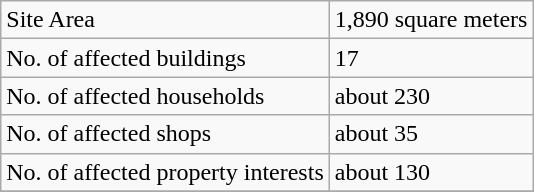<table class="wikitable">
<tr>
<td>Site Area</td>
<td>1,890 square meters</td>
</tr>
<tr>
<td>No. of affected buildings</td>
<td>17</td>
</tr>
<tr>
<td>No. of affected households</td>
<td>about 230</td>
</tr>
<tr>
<td>No. of affected shops</td>
<td>about 35</td>
</tr>
<tr>
<td>No. of affected property interests</td>
<td>about 130</td>
</tr>
<tr>
</tr>
</table>
